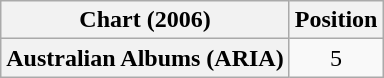<table class="wikitable plainrowheaders" style="text-align:center">
<tr>
<th scope="col">Chart (2006)</th>
<th scope="col">Position</th>
</tr>
<tr>
<th scope="row">Australian Albums (ARIA)</th>
<td>5</td>
</tr>
</table>
